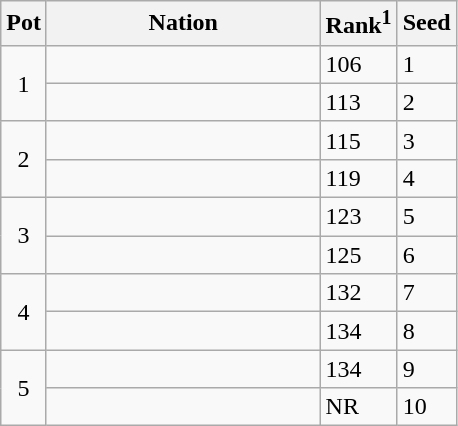<table class="wikitable">
<tr>
<th>Pot</th>
<th width="175">Nation</th>
<th>Rank<sup>1</sup></th>
<th>Seed</th>
</tr>
<tr>
<td rowspan=2 style="text-align:center;">1</td>
<td></td>
<td>106</td>
<td>1</td>
</tr>
<tr>
<td></td>
<td>113</td>
<td>2</td>
</tr>
<tr>
<td rowspan=2 style="text-align:center;">2</td>
<td></td>
<td>115</td>
<td>3</td>
</tr>
<tr>
<td></td>
<td>119</td>
<td>4</td>
</tr>
<tr>
<td rowspan=2 style="text-align:center;">3</td>
<td></td>
<td>123</td>
<td>5</td>
</tr>
<tr>
<td></td>
<td>125</td>
<td>6</td>
</tr>
<tr>
<td rowspan=2 style="text-align:center;">4</td>
<td></td>
<td>132</td>
<td>7</td>
</tr>
<tr>
<td></td>
<td>134</td>
<td>8</td>
</tr>
<tr>
<td rowspan=2 style="text-align:center;">5</td>
<td></td>
<td>134</td>
<td>9</td>
</tr>
<tr>
<td></td>
<td>NR</td>
<td>10</td>
</tr>
</table>
